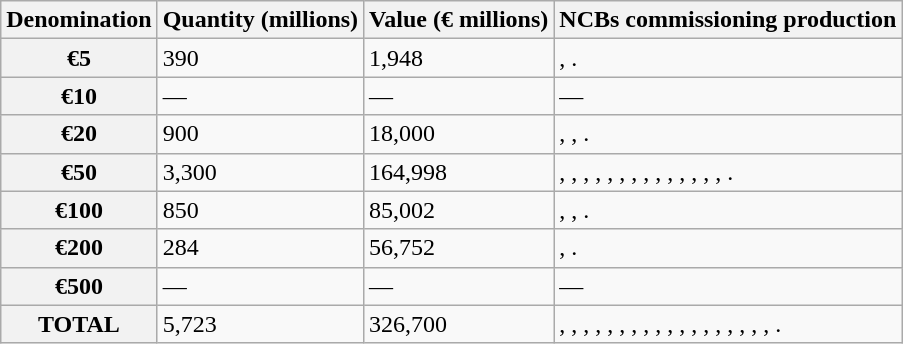<table border="1" class="wikitable">
<tr>
<th>Denomination</th>
<th>Quantity (millions)</th>
<th>Value (€ millions)</th>
<th>NCBs commissioning production</th>
</tr>
<tr>
<th>€5</th>
<td>390</td>
<td>1,948</td>
<td>, .</td>
</tr>
<tr>
<th>€10</th>
<td>—</td>
<td>—</td>
<td>—</td>
</tr>
<tr>
<th>€20</th>
<td>900</td>
<td>18,000</td>
<td>, , .</td>
</tr>
<tr>
<th>€50</th>
<td>3,300</td>
<td>164,998</td>
<td>, , , , , , , , , , , , , , .</td>
</tr>
<tr>
<th>€100</th>
<td>850</td>
<td>85,002</td>
<td>, , .</td>
</tr>
<tr>
<th>€200</th>
<td>284</td>
<td>56,752</td>
<td>, .</td>
</tr>
<tr>
<th>€500</th>
<td>—</td>
<td>—</td>
<td>—</td>
</tr>
<tr>
<th>TOTAL</th>
<td>5,723</td>
<td>326,700</td>
<td>, , , , , , , , , , , , , , , , , , .</td>
</tr>
</table>
